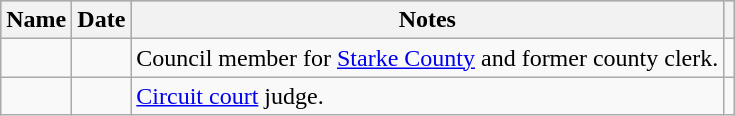<table class="wikitable sortable plainheaders">
<tr style="background:#b0c4de; text-align:center;">
<th scope="col">Name</th>
<th scope="col">Date</th>
<th scope="col" class="unsortable">Notes</th>
<th scope="col" class="unsortable"></th>
</tr>
<tr>
<td></td>
<td></td>
<td>Council member for <a href='#'>Starke County</a> and former county clerk.</td>
<td style="text-align:center;"></td>
</tr>
<tr>
<td></td>
<td></td>
<td><a href='#'>Circuit court</a> judge.</td>
<td style="text-align:center;"></td>
</tr>
</table>
